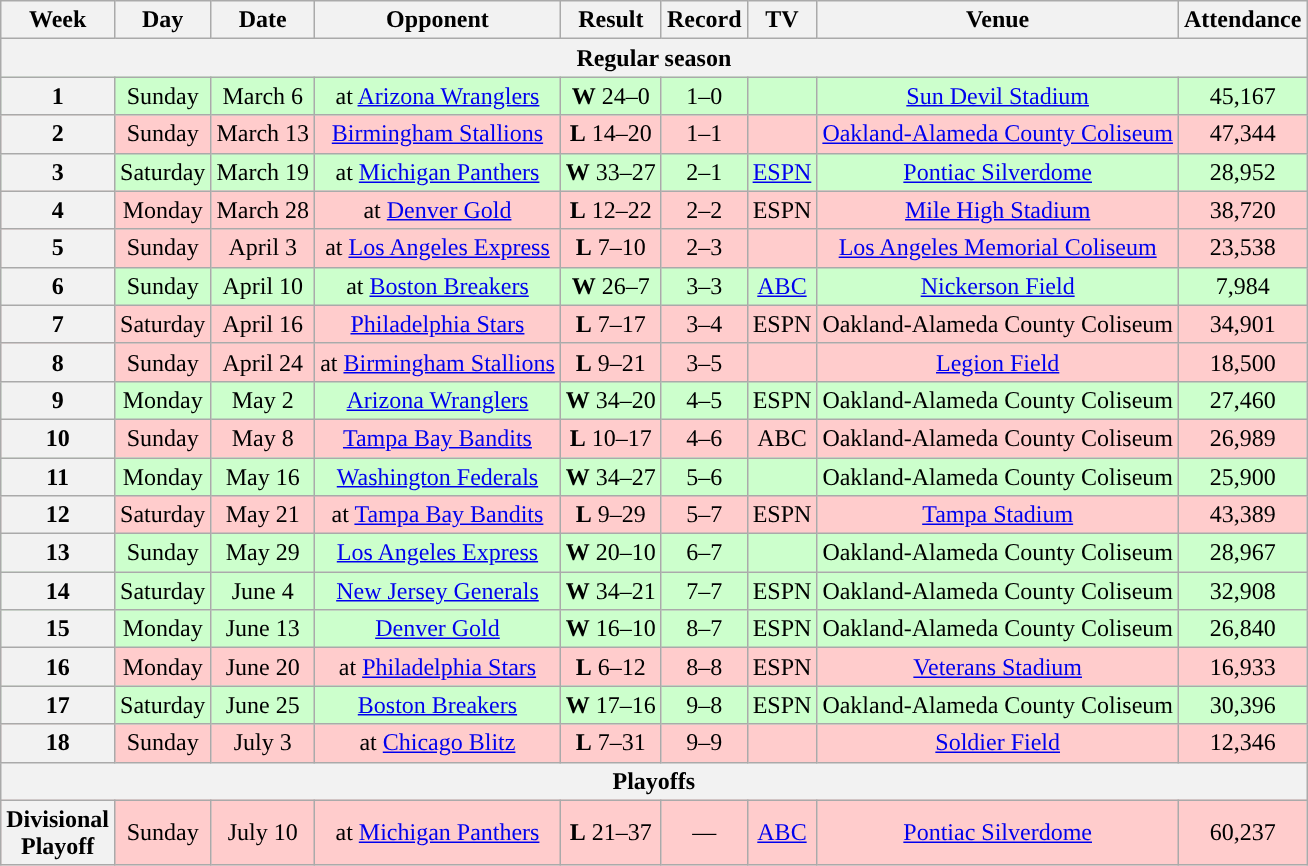<table class="wikitable" style="text-align:center">
<tr>
<th>Week</th>
<th>Day</th>
<th>Date</th>
<th>Opponent</th>
<th>Result</th>
<th>Record</th>
<th>TV</th>
<th>Venue</th>
<th>Attendance</th>
</tr>
<tr>
<th colspan="9">Regular season</th>
</tr>
<tr style="background:#cfc">
<th>1</th>
<td>Sunday</td>
<td>March 6</td>
<td>at <a href='#'>Arizona Wranglers</a></td>
<td><strong>W</strong> 24–0</td>
<td>1–0</td>
<td></td>
<td><a href='#'>Sun Devil Stadium</a></td>
<td>45,167</td>
</tr>
<tr style="background:#fcc">
<th>2</th>
<td>Sunday</td>
<td>March 13</td>
<td><a href='#'>Birmingham Stallions</a></td>
<td><strong>L</strong> 14–20 </td>
<td>1–1</td>
<td></td>
<td><a href='#'>Oakland-Alameda County Coliseum</a></td>
<td>47,344</td>
</tr>
<tr style="background:#cfc">
<th>3</th>
<td>Saturday</td>
<td>March 19</td>
<td>at <a href='#'>Michigan Panthers</a></td>
<td><strong>W</strong> 33–27</td>
<td>2–1</td>
<td><a href='#'>ESPN</a></td>
<td><a href='#'>Pontiac Silverdome</a></td>
<td>28,952</td>
</tr>
<tr style="background:#fcc">
<th>4</th>
<td>Monday</td>
<td>March 28</td>
<td>at <a href='#'>Denver Gold</a></td>
<td><strong>L</strong> 12–22</td>
<td>2–2</td>
<td>ESPN</td>
<td><a href='#'>Mile High Stadium</a></td>
<td>38,720</td>
</tr>
<tr style="background:#fcc">
<th>5</th>
<td>Sunday</td>
<td>April 3</td>
<td>at <a href='#'>Los Angeles Express</a></td>
<td><strong>L</strong> 7–10</td>
<td>2–3</td>
<td></td>
<td><a href='#'>Los Angeles Memorial Coliseum</a></td>
<td>23,538</td>
</tr>
<tr style="background:#cfc">
<th>6</th>
<td>Sunday</td>
<td>April 10</td>
<td>at <a href='#'>Boston Breakers</a></td>
<td><strong>W</strong> 26–7</td>
<td>3–3</td>
<td><a href='#'>ABC</a></td>
<td><a href='#'>Nickerson Field</a></td>
<td>7,984</td>
</tr>
<tr style="background:#fcc">
<th>7</th>
<td>Saturday</td>
<td>April 16</td>
<td><a href='#'>Philadelphia Stars</a></td>
<td><strong>L</strong> 7–17</td>
<td>3–4</td>
<td>ESPN</td>
<td>Oakland-Alameda County Coliseum</td>
<td>34,901</td>
</tr>
<tr style="background:#fcc">
<th>8</th>
<td>Sunday</td>
<td>April 24</td>
<td>at <a href='#'>Birmingham Stallions</a></td>
<td><strong>L</strong> 9–21</td>
<td>3–5</td>
<td></td>
<td><a href='#'>Legion Field</a></td>
<td>18,500</td>
</tr>
<tr style="background:#cfc">
<th>9</th>
<td>Monday</td>
<td>May 2</td>
<td><a href='#'>Arizona Wranglers</a></td>
<td><strong>W</strong> 34–20</td>
<td>4–5</td>
<td>ESPN</td>
<td>Oakland-Alameda County Coliseum</td>
<td>27,460</td>
</tr>
<tr style="background:#fcc">
<th>10</th>
<td>Sunday</td>
<td>May 8</td>
<td><a href='#'>Tampa Bay Bandits</a></td>
<td><strong>L</strong> 10–17</td>
<td>4–6</td>
<td>ABC</td>
<td>Oakland-Alameda County Coliseum</td>
<td>26,989</td>
</tr>
<tr style="background:#cfc">
<th>11</th>
<td>Monday</td>
<td>May 16</td>
<td><a href='#'>Washington Federals</a></td>
<td><strong>W</strong> 34–27</td>
<td>5–6</td>
<td></td>
<td>Oakland-Alameda County Coliseum</td>
<td>25,900</td>
</tr>
<tr style="background:#fcc">
<th>12</th>
<td>Saturday</td>
<td>May 21</td>
<td>at <a href='#'>Tampa Bay Bandits</a></td>
<td><strong>L</strong> 9–29</td>
<td>5–7</td>
<td>ESPN</td>
<td><a href='#'>Tampa Stadium</a></td>
<td>43,389</td>
</tr>
<tr style="background:#cfc">
<th>13</th>
<td>Sunday</td>
<td>May 29</td>
<td><a href='#'>Los Angeles Express</a></td>
<td><strong>W</strong> 20–10</td>
<td>6–7</td>
<td></td>
<td>Oakland-Alameda County Coliseum</td>
<td>28,967</td>
</tr>
<tr style="background:#cfc">
<th>14</th>
<td>Saturday</td>
<td>June 4</td>
<td><a href='#'>New Jersey Generals</a></td>
<td><strong>W</strong> 34–21</td>
<td>7–7</td>
<td>ESPN</td>
<td>Oakland-Alameda County Coliseum</td>
<td>32,908</td>
</tr>
<tr style="background:#cfc">
<th>15</th>
<td>Monday</td>
<td>June 13</td>
<td><a href='#'>Denver Gold</a></td>
<td><strong>W</strong> 16–10</td>
<td>8–7</td>
<td>ESPN</td>
<td>Oakland-Alameda County Coliseum</td>
<td>26,840</td>
</tr>
<tr style="background:#fcc">
<th>16</th>
<td>Monday</td>
<td>June 20</td>
<td>at <a href='#'>Philadelphia Stars</a></td>
<td><strong>L</strong> 6–12</td>
<td>8–8</td>
<td>ESPN</td>
<td><a href='#'>Veterans Stadium</a></td>
<td>16,933</td>
</tr>
<tr style="background:#cfc">
<th>17</th>
<td>Saturday</td>
<td>June 25</td>
<td><a href='#'>Boston Breakers</a></td>
<td><strong>W</strong> 17–16</td>
<td>9–8</td>
<td>ESPN</td>
<td>Oakland-Alameda County Coliseum</td>
<td>30,396</td>
</tr>
<tr style="background:#fcc">
<th>18</th>
<td>Sunday</td>
<td>July 3</td>
<td>at <a href='#'>Chicago Blitz</a></td>
<td><strong>L</strong> 7–31</td>
<td>9–9</td>
<td></td>
<td><a href='#'>Soldier Field</a></td>
<td>12,346</td>
</tr>
<tr style="text-align:center;">
<th colspan="9">Playoffs</th>
</tr>
<tr style="background:#fcc">
<th>Divisional<br>Playoff</th>
<td>Sunday</td>
<td>July 10</td>
<td>at <a href='#'>Michigan Panthers</a></td>
<td><strong>L</strong> 21–37</td>
<td>—</td>
<td><a href='#'>ABC</a></td>
<td><a href='#'>Pontiac Silverdome</a></td>
<td>60,237</td>
</tr>
</table>
